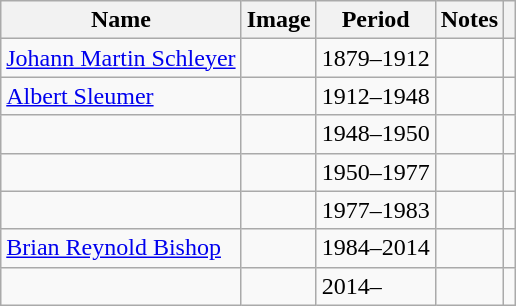<table class="wikitable">
<tr>
<th>Name</th>
<th>Image</th>
<th>Period</th>
<th>Notes</th>
<th></th>
</tr>
<tr>
<td><a href='#'>Johann Martin Schleyer</a></td>
<td></td>
<td>1879–1912</td>
<td></td>
<td></td>
</tr>
<tr>
<td><a href='#'>Albert Sleumer</a></td>
<td></td>
<td>1912–1948</td>
<td></td>
<td></td>
</tr>
<tr>
<td></td>
<td></td>
<td>1948–1950</td>
<td></td>
<td></td>
</tr>
<tr>
<td></td>
<td></td>
<td>1950–1977</td>
<td></td>
<td></td>
</tr>
<tr>
<td></td>
<td></td>
<td>1977–1983</td>
<td></td>
<td></td>
</tr>
<tr>
<td><a href='#'>Brian Reynold Bishop</a></td>
<td></td>
<td>1984–2014</td>
<td></td>
<td></td>
</tr>
<tr>
<td></td>
<td></td>
<td>2014–</td>
<td></td>
<td></td>
</tr>
</table>
